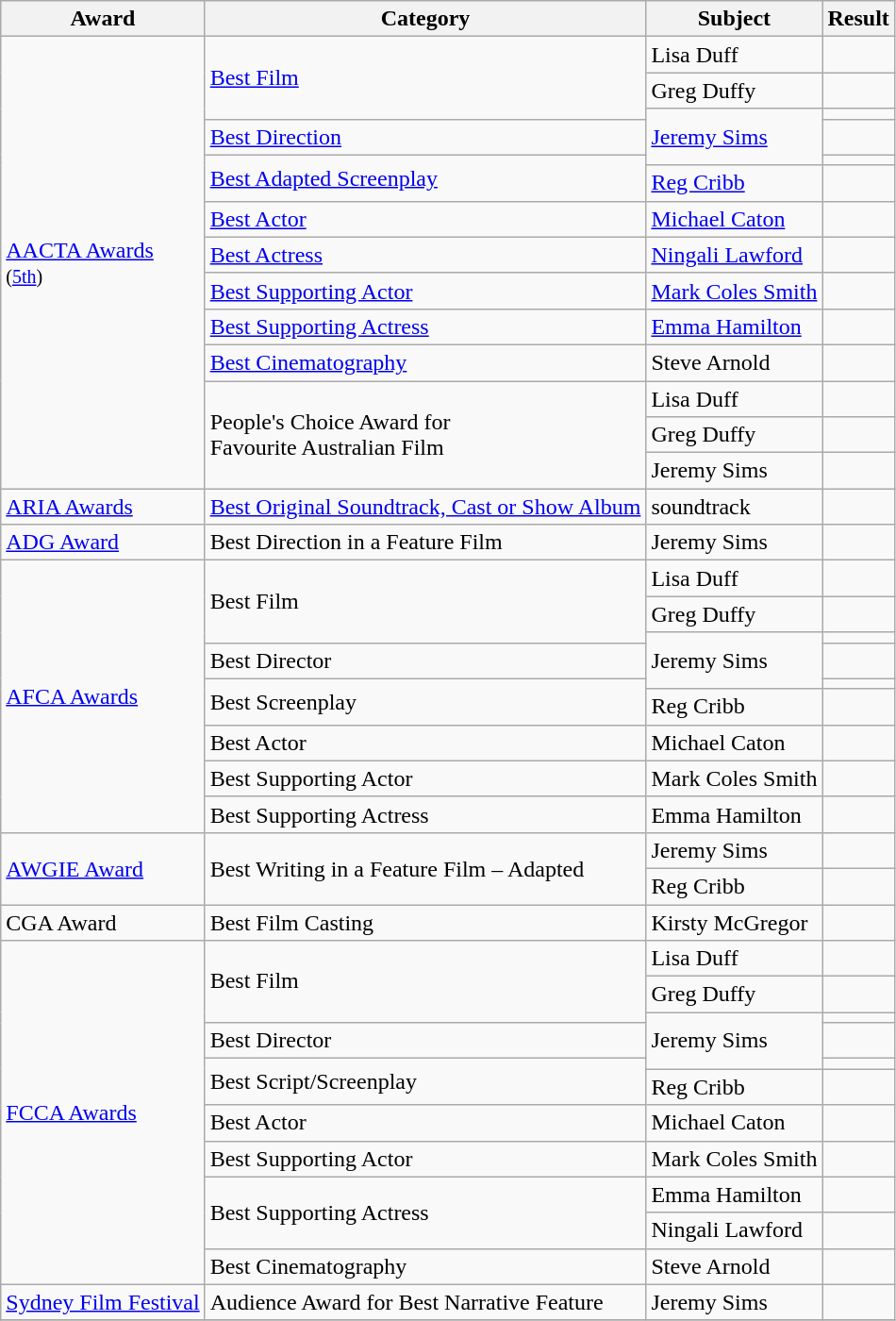<table class="wikitable">
<tr>
<th>Award</th>
<th>Category</th>
<th>Subject</th>
<th>Result</th>
</tr>
<tr>
<td rowspan=14><a href='#'>AACTA Awards</a><br><small>(<a href='#'>5th</a>)</small></td>
<td rowspan=3><a href='#'>Best Film</a></td>
<td>Lisa Duff</td>
<td></td>
</tr>
<tr>
<td>Greg Duffy</td>
<td></td>
</tr>
<tr>
<td rowspan=3><a href='#'>Jeremy Sims</a></td>
<td></td>
</tr>
<tr>
<td><a href='#'>Best Direction</a></td>
<td></td>
</tr>
<tr>
<td rowspan=2><a href='#'>Best Adapted Screenplay</a></td>
<td></td>
</tr>
<tr>
<td><a href='#'>Reg Cribb</a></td>
<td></td>
</tr>
<tr>
<td><a href='#'>Best Actor</a></td>
<td><a href='#'>Michael Caton</a></td>
<td></td>
</tr>
<tr>
<td><a href='#'>Best Actress</a></td>
<td><a href='#'>Ningali Lawford</a></td>
<td></td>
</tr>
<tr>
<td><a href='#'>Best Supporting Actor</a></td>
<td><a href='#'>Mark Coles Smith</a></td>
<td></td>
</tr>
<tr>
<td><a href='#'>Best Supporting Actress</a></td>
<td><a href='#'>Emma Hamilton</a></td>
<td></td>
</tr>
<tr>
<td><a href='#'>Best Cinematography</a></td>
<td>Steve Arnold</td>
<td></td>
</tr>
<tr>
<td rowspan=3>People's Choice Award for<br>Favourite Australian Film</td>
<td>Lisa Duff</td>
<td></td>
</tr>
<tr>
<td>Greg Duffy</td>
<td></td>
</tr>
<tr>
<td>Jeremy Sims</td>
<td></td>
</tr>
<tr>
<td><a href='#'>ARIA Awards</a></td>
<td><a href='#'>Best Original Soundtrack, Cast or Show Album</a></td>
<td>soundtrack</td>
<td></td>
</tr>
<tr>
<td><a href='#'>ADG Award</a></td>
<td>Best Direction in a Feature Film</td>
<td>Jeremy Sims</td>
<td></td>
</tr>
<tr>
<td rowspan=9><a href='#'>AFCA Awards</a></td>
<td rowspan=3>Best Film</td>
<td>Lisa Duff</td>
<td></td>
</tr>
<tr>
<td>Greg Duffy</td>
<td></td>
</tr>
<tr>
<td rowspan=3>Jeremy Sims</td>
<td></td>
</tr>
<tr>
<td>Best Director</td>
<td></td>
</tr>
<tr>
<td rowspan=2>Best Screenplay</td>
<td></td>
</tr>
<tr>
<td>Reg Cribb</td>
<td></td>
</tr>
<tr>
<td>Best Actor</td>
<td>Michael Caton</td>
<td></td>
</tr>
<tr>
<td>Best Supporting Actor</td>
<td>Mark Coles Smith</td>
<td></td>
</tr>
<tr>
<td>Best Supporting Actress</td>
<td>Emma Hamilton</td>
<td></td>
</tr>
<tr>
<td rowspan=2><a href='#'>AWGIE Award</a></td>
<td rowspan=2>Best Writing in a Feature Film – Adapted</td>
<td>Jeremy Sims</td>
<td></td>
</tr>
<tr>
<td>Reg Cribb</td>
<td></td>
</tr>
<tr>
<td>CGA Award</td>
<td>Best Film Casting</td>
<td>Kirsty McGregor</td>
<td></td>
</tr>
<tr>
<td rowspan=11><a href='#'>FCCA Awards</a></td>
<td rowspan=3>Best Film</td>
<td>Lisa Duff</td>
<td></td>
</tr>
<tr>
<td>Greg Duffy</td>
<td></td>
</tr>
<tr>
<td rowspan=3>Jeremy Sims</td>
<td></td>
</tr>
<tr>
<td>Best Director</td>
<td></td>
</tr>
<tr>
<td rowspan=2>Best Script/Screenplay</td>
<td></td>
</tr>
<tr>
<td>Reg Cribb</td>
<td></td>
</tr>
<tr>
<td>Best Actor</td>
<td>Michael Caton</td>
<td></td>
</tr>
<tr>
<td>Best Supporting Actor</td>
<td>Mark Coles Smith</td>
<td></td>
</tr>
<tr>
<td rowspan=2>Best Supporting Actress</td>
<td>Emma Hamilton</td>
<td></td>
</tr>
<tr>
<td>Ningali Lawford</td>
<td></td>
</tr>
<tr>
<td>Best Cinematography</td>
<td>Steve Arnold</td>
<td></td>
</tr>
<tr>
<td><a href='#'>Sydney Film Festival</a></td>
<td>Audience Award for Best Narrative Feature</td>
<td>Jeremy Sims</td>
<td></td>
</tr>
<tr>
</tr>
</table>
